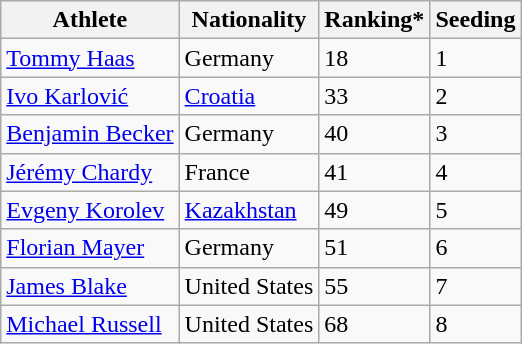<table class="wikitable" border="1">
<tr>
<th>Athlete</th>
<th>Nationality</th>
<th>Ranking*</th>
<th>Seeding</th>
</tr>
<tr>
<td><a href='#'>Tommy Haas</a></td>
<td> Germany</td>
<td>18</td>
<td>1</td>
</tr>
<tr>
<td><a href='#'>Ivo Karlović</a></td>
<td> <a href='#'>Croatia</a></td>
<td>33</td>
<td>2</td>
</tr>
<tr>
<td><a href='#'>Benjamin Becker</a></td>
<td> Germany</td>
<td>40</td>
<td>3</td>
</tr>
<tr>
<td><a href='#'>Jérémy Chardy</a></td>
<td> France</td>
<td>41</td>
<td>4</td>
</tr>
<tr>
<td><a href='#'>Evgeny Korolev</a></td>
<td> <a href='#'>Kazakhstan</a></td>
<td>49</td>
<td>5</td>
</tr>
<tr>
<td><a href='#'>Florian Mayer</a></td>
<td> Germany</td>
<td>51</td>
<td>6</td>
</tr>
<tr>
<td><a href='#'>James Blake</a></td>
<td> United States</td>
<td>55</td>
<td>7</td>
</tr>
<tr>
<td><a href='#'>Michael Russell</a></td>
<td> United States</td>
<td>68</td>
<td>8</td>
</tr>
</table>
